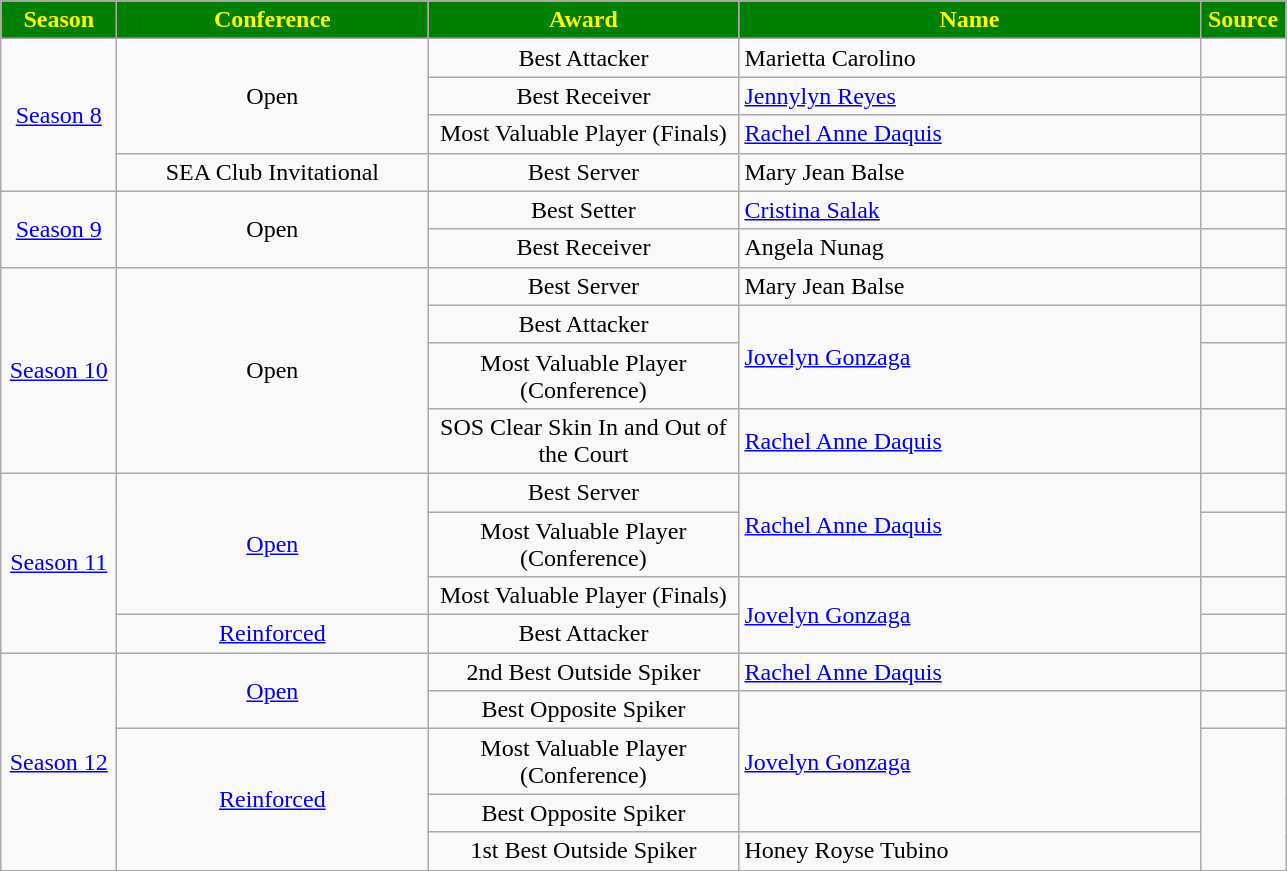<table class="wikitable">
<tr>
<th width=70px style="background: green; color: yellow; text-align: center"><strong>Season</strong></th>
<th width=200px style="background: green; color: yellow; text-align: center"><strong>Conference</strong></th>
<th width=200px style="background: green; color: yellow; text-align: center"><strong>Award</strong></th>
<th width=300px style="background: green; color: yellow; text-align: center"><strong>Name</strong></th>
<th width=50px style="background: green; color: yellow; text-align: center"><strong>Source</strong></th>
</tr>
<tr align=center>
<td rowspan=4><a href='#'>Season 8</a></td>
<td rowspan=3>Open</td>
<td>Best Attacker</td>
<td align=left> Marietta Carolino</td>
<td></td>
</tr>
<tr align=center>
<td>Best Receiver</td>
<td align=left> <a href='#'>Jennylyn Reyes</a></td>
<td></td>
</tr>
<tr align=center>
<td>Most Valuable Player (Finals)</td>
<td align=left> <a href='#'>Rachel Anne Daquis</a></td>
<td></td>
</tr>
<tr align=center>
<td>SEA Club Invitational</td>
<td>Best Server</td>
<td align=left> Mary Jean Balse</td>
<td></td>
</tr>
<tr align=center>
<td rowspan=2><a href='#'>Season 9</a></td>
<td rowspan=2>Open</td>
<td>Best Setter</td>
<td align=left> <a href='#'>Cristina Salak</a></td>
<td></td>
</tr>
<tr align=center>
<td>Best Receiver</td>
<td align=left> Angela Nunag</td>
<td></td>
</tr>
<tr align=center>
<td rowspan=4><a href='#'>Season 10</a></td>
<td rowspan=4>Open</td>
<td>Best Server</td>
<td align=left> Mary Jean Balse</td>
<td></td>
</tr>
<tr align=center>
<td>Best Attacker</td>
<td align=left rowspan=2> <a href='#'>Jovelyn Gonzaga</a></td>
<td></td>
</tr>
<tr align=center>
<td>Most Valuable Player (Conference)</td>
<td></td>
</tr>
<tr align=center>
<td>SOS Clear Skin In and Out of the Court</td>
<td align=left> <a href='#'>Rachel Anne Daquis</a></td>
<td></td>
</tr>
<tr align=center>
<td rowspan=4><a href='#'>Season 11</a></td>
<td rowspan=3><a href='#'>Open</a></td>
<td>Best Server</td>
<td align=left rowspan=2> <a href='#'>Rachel Anne Daquis</a></td>
<td></td>
</tr>
<tr align=center>
<td>Most Valuable Player (Conference)</td>
<td></td>
</tr>
<tr align=center>
<td>Most Valuable Player (Finals)</td>
<td align=left rowspan=2> <a href='#'>Jovelyn Gonzaga</a></td>
<td></td>
</tr>
<tr align=center>
<td><a href='#'>Reinforced</a></td>
<td>Best Attacker</td>
<td></td>
</tr>
<tr align=center>
<td rowspan=5><a href='#'>Season 12</a></td>
<td rowspan=2><a href='#'>Open</a></td>
<td>2nd Best Outside Spiker</td>
<td align=left rowspan=1.5> <a href='#'>Rachel Anne Daquis</a></td>
<td></td>
</tr>
<tr align=center>
<td>Best Opposite Spiker</td>
<td align=left rowspan=3> <a href='#'>Jovelyn Gonzaga</a></td>
<td></td>
</tr>
<tr align=center>
<td rowspan=3><a href='#'>Reinforced</a></td>
<td>Most Valuable Player (Conference)</td>
<td rowspan=3></td>
</tr>
<tr align=center>
<td>Best Opposite Spiker</td>
</tr>
<tr align=center>
<td>1st Best Outside Spiker</td>
<td align=left rowspan=1> Honey Royse Tubino</td>
</tr>
</table>
